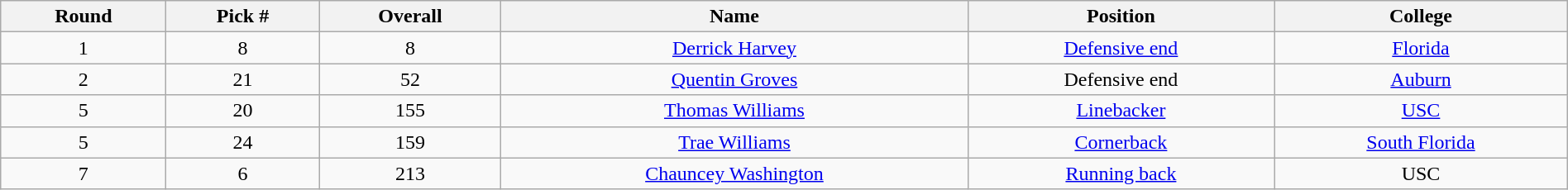<table class="wikitable sortable sortable" style="width: 100%; text-align:center">
<tr>
<th>Round</th>
<th>Pick #</th>
<th>Overall</th>
<th>Name</th>
<th>Position</th>
<th>College</th>
</tr>
<tr>
<td>1</td>
<td>8</td>
<td>8</td>
<td><a href='#'>Derrick Harvey</a></td>
<td><a href='#'>Defensive end</a></td>
<td><a href='#'>Florida</a></td>
</tr>
<tr>
<td>2</td>
<td>21</td>
<td>52</td>
<td><a href='#'>Quentin Groves</a></td>
<td>Defensive end</td>
<td><a href='#'>Auburn</a></td>
</tr>
<tr>
<td>5</td>
<td>20</td>
<td>155</td>
<td><a href='#'>Thomas Williams</a></td>
<td><a href='#'>Linebacker</a></td>
<td><a href='#'>USC</a></td>
</tr>
<tr>
<td>5</td>
<td>24</td>
<td>159</td>
<td><a href='#'>Trae Williams</a></td>
<td><a href='#'>Cornerback</a></td>
<td><a href='#'>South Florida</a></td>
</tr>
<tr>
<td>7</td>
<td>6</td>
<td>213</td>
<td><a href='#'>Chauncey Washington</a></td>
<td><a href='#'>Running back</a></td>
<td>USC</td>
</tr>
</table>
